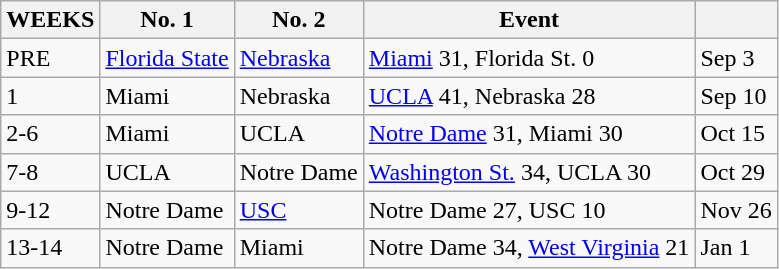<table class="wikitable">
<tr>
<th>WEEKS</th>
<th>No. 1</th>
<th>No. 2</th>
<th>Event</th>
<th></th>
</tr>
<tr>
<td>PRE</td>
<td><a href='#'>Florida State</a></td>
<td><a href='#'>Nebraska</a></td>
<td><a href='#'>Miami</a> 31, Florida St. 0</td>
<td>Sep  3</td>
</tr>
<tr>
<td>1</td>
<td>Miami</td>
<td>Nebraska</td>
<td><a href='#'>UCLA</a> 41, Nebraska 28</td>
<td>Sep 10</td>
</tr>
<tr>
<td>2-6</td>
<td>Miami</td>
<td>UCLA</td>
<td><a href='#'>Notre Dame</a> 31, Miami 30</td>
<td>Oct 15</td>
</tr>
<tr>
<td>7-8</td>
<td>UCLA</td>
<td>Notre Dame</td>
<td><a href='#'>Washington St.</a> 34, UCLA 30</td>
<td>Oct 29</td>
</tr>
<tr>
<td>9-12</td>
<td>Notre Dame</td>
<td><a href='#'>USC</a></td>
<td>Notre Dame 27, USC 10</td>
<td>Nov 26</td>
</tr>
<tr>
<td>13-14</td>
<td>Notre Dame</td>
<td>Miami</td>
<td>Notre Dame 34, <a href='#'>West Virginia</a> 21</td>
<td>Jan 1</td>
</tr>
</table>
